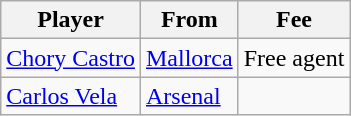<table class="wikitable">
<tr>
<th>Player</th>
<th>From</th>
<th>Fee</th>
</tr>
<tr>
<td> <a href='#'>Chory Castro</a></td>
<td> <a href='#'>Mallorca</a></td>
<td>Free agent</td>
</tr>
<tr>
<td> <a href='#'>Carlos Vela</a></td>
<td> <a href='#'>Arsenal</a></td>
<td></td>
</tr>
</table>
